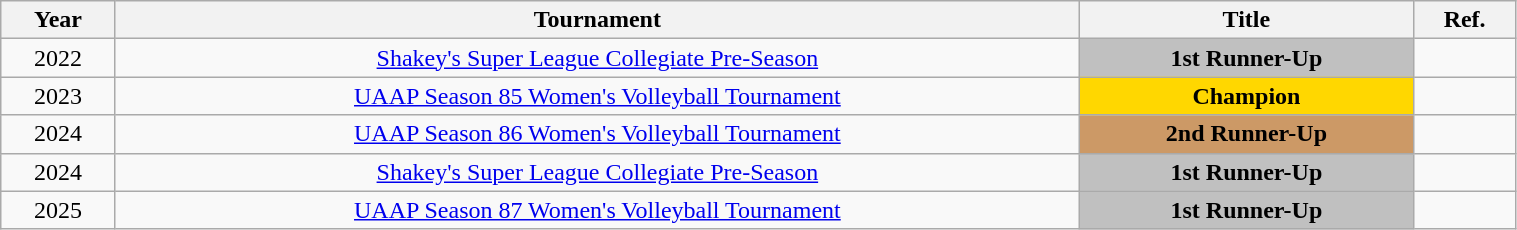<table class="wikitable sortable" style="text-align:center" width="80%">
<tr>
<th>Year</th>
<th>Tournament</th>
<th>Title</th>
<th>Ref.</th>
</tr>
<tr>
<td>2022</td>
<td><a href='#'>Shakey's Super League Collegiate Pre-Season</a></td>
<td style="background:silver"><strong>1st Runner-Up</strong></td>
<td></td>
</tr>
<tr>
<td>2023</td>
<td><a href='#'>UAAP Season 85 Women's Volleyball Tournament</a></td>
<td style="background:gold"><strong>Champion</strong></td>
<td></td>
</tr>
<tr>
<td>2024</td>
<td><a href='#'>UAAP Season 86 Women's Volleyball Tournament</a></td>
<td style="background:#c96;"><strong>2nd Runner-Up</strong></td>
<td></td>
</tr>
<tr>
<td>2024</td>
<td><a href='#'>Shakey's Super League Collegiate Pre-Season</a></td>
<td style="background:silver"><strong>1st Runner-Up</strong></td>
<td></td>
</tr>
<tr>
<td>2025</td>
<td><a href='#'>UAAP Season 87 Women's Volleyball Tournament</a></td>
<td style="background:silver;"><strong>1st Runner-Up</strong></td>
<td></td>
</tr>
</table>
